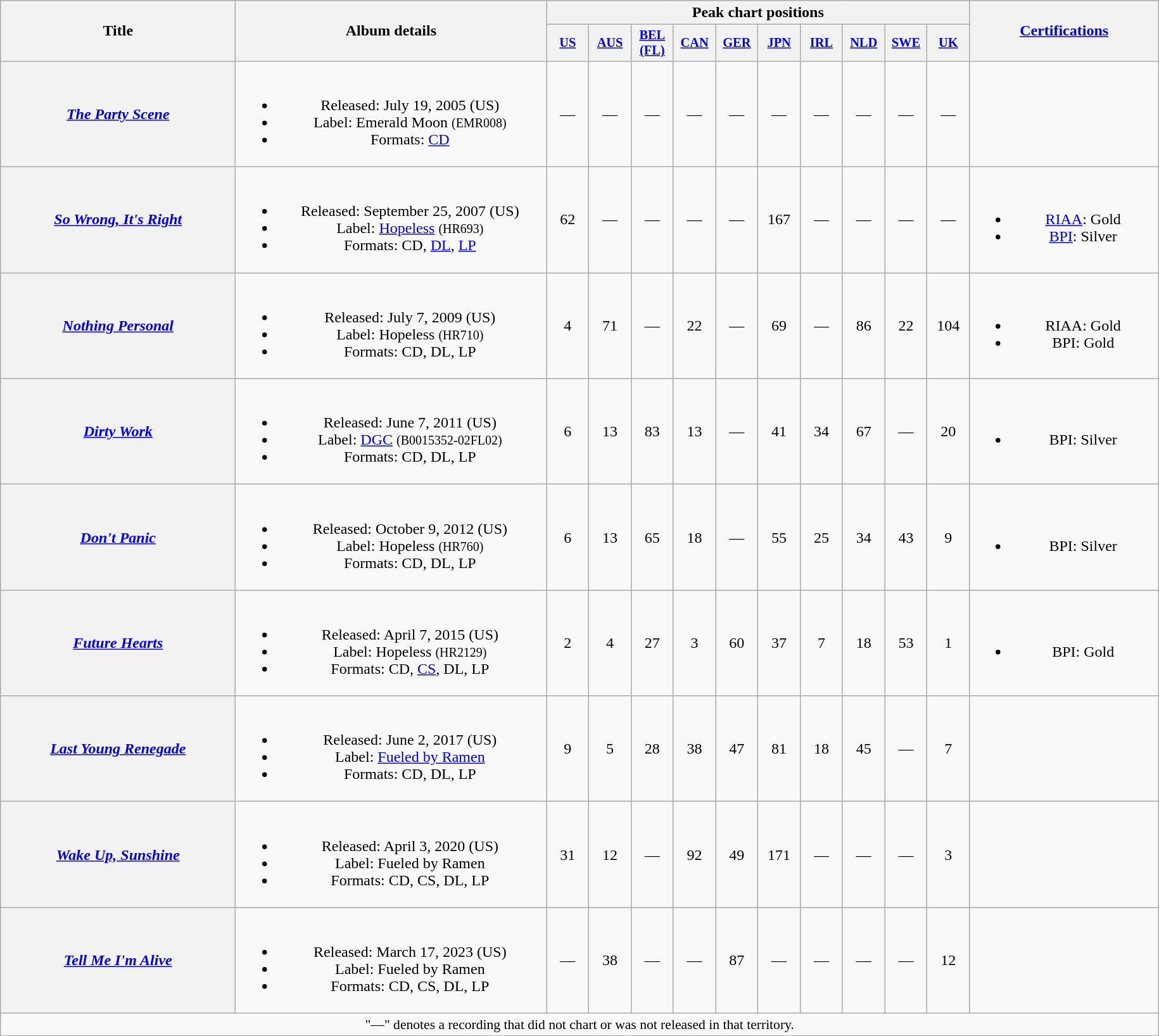<table class="wikitable plainrowheaders" style="text-align:center;">
<tr>
<th scope="col" rowspan="2" style="width:15em;">Title</th>
<th scope="col" rowspan="2" style="width:20em;">Album details</th>
<th scope="col" colspan="10">Peak chart positions</th>
<th scope="col" rowspan="2" style="width:12em;"><a href='#'>Certifications</a></th>
</tr>
<tr>
<th scope="col" style="width:2.8em;font-size:85%;"><a href='#'>US</a><br></th>
<th scope="col" style="width:2.8em;font-size:85%;"><a href='#'>AUS</a><br></th>
<th scope="col" style="width:2.8em;font-size:85%;"><a href='#'>BEL<br>(FL)</a><br></th>
<th scope="col" style="width:2.8em;font-size:85%;"><a href='#'>CAN</a><br></th>
<th scope="col" style="width:2.8em;font-size:85%;"><a href='#'>GER</a><br></th>
<th scope="col" style="width:2.8em;font-size:85%;"><a href='#'>JPN</a><br></th>
<th scope="col" style="width:2.8em;font-size:85%;"><a href='#'>IRL</a><br></th>
<th scope="col" style="width:2.8em;font-size:85%;"><a href='#'>NLD</a><br></th>
<th scope="col" style="width:2.8em;font-size:85%;"><a href='#'>SWE</a><br></th>
<th scope="col" style="width:2.8em;font-size:85%;"><a href='#'>UK</a><br></th>
</tr>
<tr>
<th scope="row"><em><a href='#'>The Party Scene</a></em></th>
<td><br><ul><li>Released: July 19, 2005 <span>(US)</span></li><li>Label: Emerald Moon <small>(EMR008)</small></li><li>Formats: <a href='#'>CD</a></li></ul></td>
<td>—</td>
<td>—</td>
<td>—</td>
<td>—</td>
<td>—</td>
<td>—</td>
<td>—</td>
<td>—</td>
<td>—</td>
<td>—</td>
<td></td>
</tr>
<tr>
<th scope="row"><em><a href='#'>So Wrong, It's Right</a></em></th>
<td><br><ul><li>Released: September 25, 2007 <span>(US)</span></li><li>Label: <a href='#'>Hopeless</a> <small>(HR693)</small></li><li>Formats: CD, <a href='#'>DL</a>, <a href='#'>LP</a></li></ul></td>
<td>62</td>
<td>—</td>
<td>—</td>
<td>—</td>
<td>—</td>
<td>167</td>
<td>—</td>
<td>—</td>
<td>—</td>
<td>—</td>
<td><br><ul><li><a href='#'>RIAA</a>: Gold</li><li><a href='#'>BPI</a>: Silver</li></ul></td>
</tr>
<tr>
<th scope="row"><em><a href='#'>Nothing Personal</a></em></th>
<td><br><ul><li>Released: July 7, 2009 <span>(US)</span></li><li>Label: Hopeless <small>(HR710)</small></li><li>Formats: CD, DL, LP</li></ul></td>
<td>4</td>
<td>71</td>
<td>—</td>
<td>22</td>
<td>—</td>
<td>69</td>
<td>—</td>
<td>86</td>
<td>22</td>
<td>104</td>
<td><br><ul><li>RIAA: Gold</li><li>BPI: Gold</li></ul></td>
</tr>
<tr>
<th scope="row"><em><a href='#'>Dirty Work</a></em></th>
<td><br><ul><li>Released: June 7, 2011 <span>(US)</span></li><li>Label: <a href='#'>DGC</a> <small>(B0015352-02FL02)</small></li><li>Formats: CD, DL, LP</li></ul></td>
<td>6</td>
<td>13</td>
<td>83</td>
<td>13</td>
<td>—</td>
<td>41</td>
<td>34</td>
<td>67</td>
<td>—</td>
<td>20</td>
<td><br><ul><li>BPI: Silver</li></ul></td>
</tr>
<tr>
<th scope="row"><em><a href='#'>Don't Panic</a></em></th>
<td><br><ul><li>Released: October 9, 2012 <span>(US)</span></li><li>Label: Hopeless <small>(HR760)</small></li><li>Formats: CD, DL, LP</li></ul></td>
<td>6</td>
<td>13</td>
<td>65</td>
<td>18</td>
<td>—</td>
<td>55</td>
<td>25</td>
<td>34</td>
<td>43</td>
<td>9</td>
<td><br><ul><li>BPI: Silver</li></ul></td>
</tr>
<tr>
<th scope="row"><em><a href='#'>Future Hearts</a></em></th>
<td><br><ul><li>Released: April 7, 2015 <span>(US)</span></li><li>Label: Hopeless <small>(HR2129)</small></li><li>Formats: CD, <a href='#'>CS</a>, DL, LP</li></ul></td>
<td>2</td>
<td>4</td>
<td>27</td>
<td>3</td>
<td>60</td>
<td>37</td>
<td>7</td>
<td>18</td>
<td>53</td>
<td>1</td>
<td><br><ul><li>BPI: Gold</li></ul></td>
</tr>
<tr>
<th scope="row"><em><a href='#'>Last Young Renegade</a></em></th>
<td><br><ul><li>Released: June 2, 2017 <span>(US)</span></li><li>Label: <a href='#'>Fueled by Ramen</a></li><li>Formats: CD, DL, LP</li></ul></td>
<td>9</td>
<td>5</td>
<td>28</td>
<td>38</td>
<td>47</td>
<td>81</td>
<td>18</td>
<td>45</td>
<td>—</td>
<td>7</td>
<td></td>
</tr>
<tr>
<th scope="row"><em><a href='#'>Wake Up, Sunshine</a></em></th>
<td><br><ul><li>Released: April 3, 2020 <span>(US)</span></li><li>Label: Fueled by Ramen</li><li>Formats: CD, CS, DL, LP</li></ul></td>
<td>31</td>
<td>12</td>
<td>—</td>
<td>92</td>
<td>49</td>
<td>171</td>
<td>—</td>
<td>—</td>
<td>—</td>
<td>3</td>
<td></td>
</tr>
<tr>
<th scope="row"><em><a href='#'>Tell Me I'm Alive</a></em></th>
<td><br><ul><li>Released: March 17, 2023 <span>(US)</span></li><li>Label: Fueled by Ramen</li><li>Formats: CD, CS, DL, LP</li></ul></td>
<td>—</td>
<td>38</td>
<td>—</td>
<td>—</td>
<td>87</td>
<td>—</td>
<td>—</td>
<td>—</td>
<td>—</td>
<td>12</td>
<td></td>
</tr>
<tr>
<td colspan="13" style="font-size:90%">"—" denotes a recording that did not chart or was not released in that territory.</td>
</tr>
</table>
